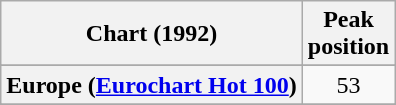<table class="wikitable sortable plainrowheaders" style="text-align:center">
<tr>
<th>Chart (1992)</th>
<th>Peak<br>position</th>
</tr>
<tr>
</tr>
<tr>
</tr>
<tr>
<th scope="row">Europe (<a href='#'>Eurochart Hot 100</a>)</th>
<td>53</td>
</tr>
<tr>
</tr>
<tr>
</tr>
<tr>
</tr>
</table>
